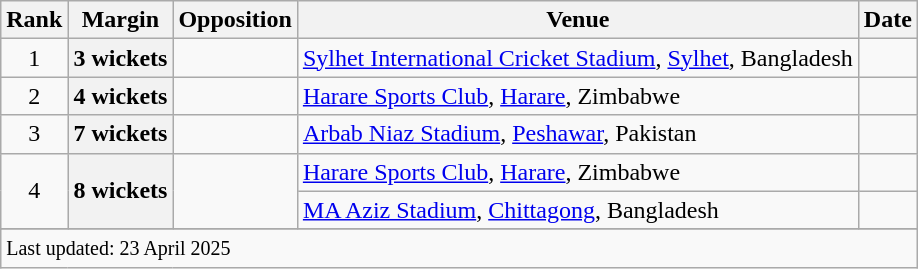<table class="wikitable plainrowheaders sortable">
<tr>
<th scope=col>Rank</th>
<th scope=col>Margin</th>
<th scope=col>Opposition</th>
<th scope=col>Venue</th>
<th scope=col>Date</th>
</tr>
<tr>
<td align=center>1</td>
<th scope=row style=text-align:center>3 wickets</th>
<td></td>
<td><a href='#'>Sylhet International Cricket Stadium</a>, <a href='#'>Sylhet</a>, Bangladesh</td>
<td></td>
</tr>
<tr>
<td align=center>2</td>
<th scope=row style=text-align:center>4 wickets</th>
<td></td>
<td><a href='#'>Harare Sports Club</a>, <a href='#'>Harare</a>, Zimbabwe</td>
<td></td>
</tr>
<tr>
<td align=center>3</td>
<th scope=row style=text-align:center>7 wickets</th>
<td></td>
<td><a href='#'>Arbab Niaz Stadium</a>, <a href='#'>Peshawar</a>, Pakistan</td>
<td></td>
</tr>
<tr>
<td align=center rowspan=2>4</td>
<th scope=row style=text-align:center rowspan=2>8 wickets</th>
<td rowspan=2></td>
<td><a href='#'>Harare Sports Club</a>, <a href='#'>Harare</a>, Zimbabwe</td>
<td></td>
</tr>
<tr>
<td><a href='#'>MA Aziz Stadium</a>, <a href='#'>Chittagong</a>, Bangladesh</td>
<td></td>
</tr>
<tr>
</tr>
<tr class=sortbottom>
<td colspan=6><small>Last updated: 23 April 2025</small></td>
</tr>
</table>
